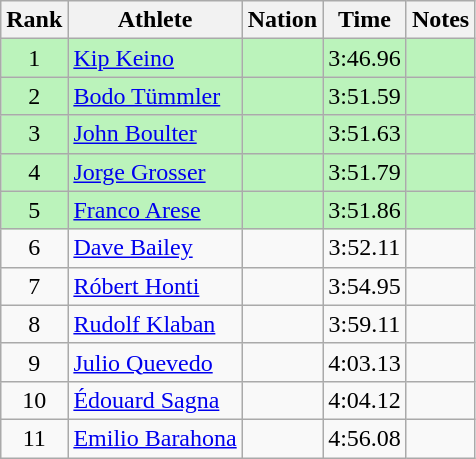<table class="wikitable sortable" style="text-align:center">
<tr>
<th>Rank</th>
<th>Athlete</th>
<th>Nation</th>
<th>Time</th>
<th>Notes</th>
</tr>
<tr bgcolor=bbf3bb>
<td>1</td>
<td align=left><a href='#'>Kip Keino</a></td>
<td align=left></td>
<td>3:46.96</td>
<td></td>
</tr>
<tr bgcolor=bbf3bb>
<td>2</td>
<td align=left><a href='#'>Bodo Tümmler</a></td>
<td align=left></td>
<td>3:51.59</td>
<td></td>
</tr>
<tr bgcolor=bbf3bb>
<td>3</td>
<td align=left><a href='#'>John Boulter</a></td>
<td align=left></td>
<td>3:51.63</td>
<td></td>
</tr>
<tr bgcolor=bbf3bb>
<td>4</td>
<td align=left><a href='#'>Jorge Grosser</a></td>
<td align=left></td>
<td>3:51.79</td>
<td></td>
</tr>
<tr bgcolor=bbf3bb>
<td>5</td>
<td align=left><a href='#'>Franco Arese</a></td>
<td align=left></td>
<td>3:51.86</td>
<td></td>
</tr>
<tr>
<td>6</td>
<td align=left><a href='#'>Dave Bailey</a></td>
<td align=left></td>
<td>3:52.11</td>
<td></td>
</tr>
<tr>
<td>7</td>
<td align=left><a href='#'>Róbert Honti</a></td>
<td align=left></td>
<td>3:54.95</td>
<td></td>
</tr>
<tr>
<td>8</td>
<td align=left><a href='#'>Rudolf Klaban</a></td>
<td align=left></td>
<td>3:59.11</td>
<td></td>
</tr>
<tr>
<td>9</td>
<td align=left><a href='#'>Julio Quevedo</a></td>
<td align=left></td>
<td>4:03.13</td>
<td></td>
</tr>
<tr>
<td>10</td>
<td align=left><a href='#'>Édouard Sagna</a></td>
<td align=left></td>
<td>4:04.12</td>
<td></td>
</tr>
<tr>
<td>11</td>
<td align=left><a href='#'>Emilio Barahona</a></td>
<td align=left></td>
<td>4:56.08</td>
<td></td>
</tr>
</table>
